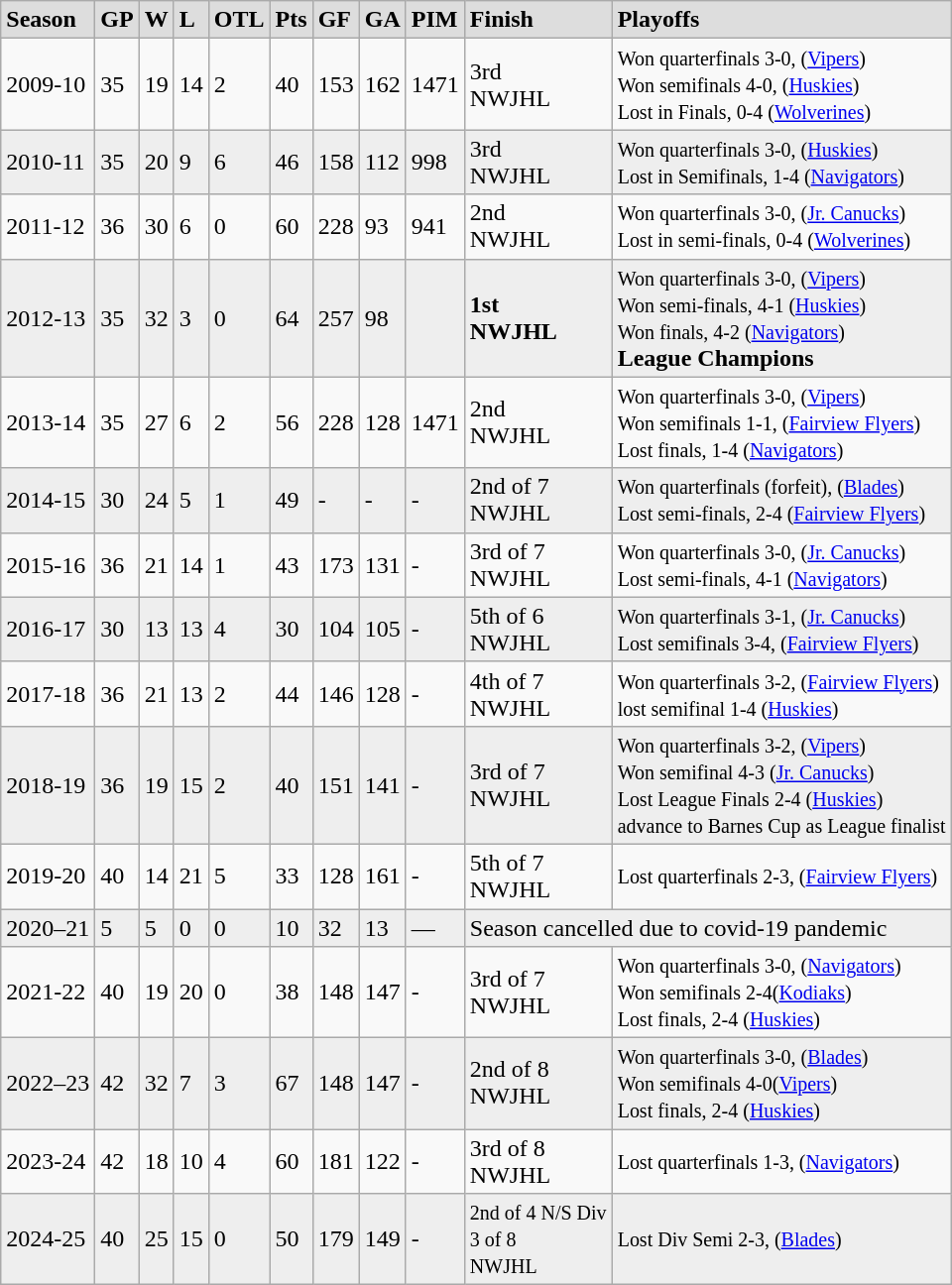<table class="wikitable">
<tr style="font-weight:bold; background-color:#dddddd;" |>
<td>Season</td>
<td>GP</td>
<td>W</td>
<td>L</td>
<td>OTL</td>
<td>Pts</td>
<td>GF</td>
<td>GA</td>
<td>PIM</td>
<td>Finish</td>
<td>Playoffs</td>
</tr>
<tr>
<td>2009-10</td>
<td>35</td>
<td>19</td>
<td>14</td>
<td>2</td>
<td>40</td>
<td>153</td>
<td>162</td>
<td>1471</td>
<td>3rd<br> NWJHL</td>
<td><small> Won quarterfinals  3-0, (<a href='#'>Vipers</a>)<br> Won semifinals 4-0, (<a href='#'>Huskies</a>)<br>Lost in Finals, 0-4 (<a href='#'>Wolverines</a>)</small></td>
</tr>
<tr bgcolor="#eeeeee">
<td>2010-11</td>
<td>35</td>
<td>20</td>
<td>9</td>
<td>6</td>
<td>46</td>
<td>158</td>
<td>112</td>
<td>998</td>
<td>3rd<br> NWJHL</td>
<td><small> Won quarterfinals  3-0, (<a href='#'>Huskies</a>)<br>Lost in Semifinals, 1-4 (<a href='#'>Navigators</a>)</small></td>
</tr>
<tr>
<td>2011-12</td>
<td>36</td>
<td>30</td>
<td>6</td>
<td>0</td>
<td>60</td>
<td>228</td>
<td>93</td>
<td>941</td>
<td>2nd<br> NWJHL</td>
<td><small> Won quarterfinals  3-0, (<a href='#'>Jr. Canucks</a>)<br>Lost in semi-finals, 0-4 (<a href='#'>Wolverines</a>)</small></td>
</tr>
<tr bgcolor="#eeeeee">
<td>2012-13</td>
<td>35</td>
<td>32</td>
<td>3</td>
<td>0</td>
<td>64</td>
<td>257</td>
<td>98</td>
<td></td>
<td><strong>1st<br> NWJHL</strong></td>
<td><small> Won quarterfinals  3-0, (<a href='#'>Vipers</a>)<br>Won semi-finals, 4-1 (<a href='#'>Huskies</a>)<br>Won finals, 4-2 (<a href='#'>Navigators</a>)</small><br><strong>League Champions</strong></td>
</tr>
<tr>
<td>2013-14</td>
<td>35</td>
<td>27</td>
<td>6</td>
<td>2</td>
<td>56</td>
<td>228</td>
<td>128</td>
<td>1471</td>
<td>2nd<br> NWJHL</td>
<td><small> Won quarterfinals  3-0, (<a href='#'>Vipers</a>)<br> Won semifinals 1-1, (<a href='#'>Fairview Flyers</a>)<br>Lost finals, 1-4 (<a href='#'>Navigators</a>)</small></td>
</tr>
<tr bgcolor="#eeeeee">
<td>2014-15</td>
<td>30</td>
<td>24</td>
<td>5</td>
<td>1</td>
<td>49</td>
<td>-</td>
<td>-</td>
<td>-</td>
<td>2nd of 7<br> NWJHL</td>
<td><small> Won quarterfinals (forfeit), (<a href='#'>Blades</a>)<br>Lost semi-finals, 2-4 (<a href='#'>Fairview Flyers</a>)</small></td>
</tr>
<tr>
<td>2015-16</td>
<td>36</td>
<td>21</td>
<td>14</td>
<td>1</td>
<td>43</td>
<td>173</td>
<td>131</td>
<td>-</td>
<td>3rd of 7 <br>NWJHL</td>
<td><small> Won quarterfinals 3-0, (<a href='#'>Jr. Canucks</a>)<br>Lost semi-finals, 4-1 (<a href='#'>Navigators</a>)</small></td>
</tr>
<tr bgcolor="#eeeeee">
<td>2016-17</td>
<td>30</td>
<td>13</td>
<td>13</td>
<td>4</td>
<td>30</td>
<td>104</td>
<td>105</td>
<td>-</td>
<td>5th of 6<br> NWJHL</td>
<td><small> Won quarterfinals 3-1, (<a href='#'>Jr. Canucks</a>)<br>Lost semifinals 3-4, (<a href='#'>Fairview Flyers</a>)</small></td>
</tr>
<tr>
<td>2017-18</td>
<td>36</td>
<td>21</td>
<td>13</td>
<td>2</td>
<td>44</td>
<td>146</td>
<td>128</td>
<td>-</td>
<td>4th of 7<br> NWJHL</td>
<td><small>Won quarterfinals 3-2, (<a href='#'>Fairview Flyers</a>)<br>lost semifinal 1-4 (<a href='#'>Huskies</a>)</small></td>
</tr>
<tr bgcolor="#eeeeee">
<td>2018-19</td>
<td>36</td>
<td>19</td>
<td>15</td>
<td>2</td>
<td>40</td>
<td>151</td>
<td>141</td>
<td>-</td>
<td>3rd of 7<br> NWJHL</td>
<td><small>Won quarterfinals 3-2, (<a href='#'>Vipers</a>)<br>Won semifinal 4-3 (<a href='#'>Jr. Canucks</a>)<br>Lost League Finals 2-4 (<a href='#'>Huskies</a>)<br>advance to Barnes Cup as League finalist</small></td>
</tr>
<tr>
<td>2019-20</td>
<td>40</td>
<td>14</td>
<td>21</td>
<td>5</td>
<td>33</td>
<td>128</td>
<td>161</td>
<td>-</td>
<td>5th of 7<br> NWJHL</td>
<td><small>Lost quarterfinals 2-3, (<a href='#'>Fairview Flyers</a>)</small></td>
</tr>
<tr bgcolor="#eeeeee">
<td>2020–21</td>
<td>5</td>
<td>5</td>
<td>0</td>
<td>0</td>
<td>10</td>
<td>32</td>
<td>13</td>
<td>—</td>
<td colspan="2">Season cancelled due to covid-19 pandemic</td>
</tr>
<tr>
<td>2021-22</td>
<td>40</td>
<td>19</td>
<td>20</td>
<td>0</td>
<td>38</td>
<td>148</td>
<td>147</td>
<td>-</td>
<td>3rd of 7<br> NWJHL</td>
<td><small>Won quarterfinals 3-0, (<a href='#'>Navigators</a>)<br>Won semifinals 2-4(<a href='#'>Kodiaks</a>)<br>Lost finals, 2-4 (<a href='#'>Huskies</a>)</small></td>
</tr>
<tr bgcolor="#eeeeee">
<td>2022–23</td>
<td>42</td>
<td>32</td>
<td>7</td>
<td>3</td>
<td>67</td>
<td>148</td>
<td>147</td>
<td>-</td>
<td>2nd of 8<br> NWJHL</td>
<td><small>Won quarterfinals 3-0, (<a href='#'>Blades</a>)<br>Won semifinals 4-0(<a href='#'>Vipers</a>)<br>Lost finals, 2-4 (<a href='#'>Huskies</a>)</small></td>
</tr>
<tr>
<td>2023-24</td>
<td>42</td>
<td>18</td>
<td>10</td>
<td>4</td>
<td>60</td>
<td>181</td>
<td>122</td>
<td>-</td>
<td>3rd of 8<br> NWJHL</td>
<td><small>Lost quarterfinals 1-3, (<a href='#'>Navigators</a>)</small></td>
</tr>
<tr bgcolor="#eeeeee">
<td>2024-25</td>
<td>40</td>
<td>25</td>
<td>15</td>
<td>0</td>
<td>50</td>
<td>179</td>
<td>149</td>
<td>-</td>
<td><small>2nd of 4 N/S Div<br>3 of 8<br> NWJHL</small></td>
<td><small>Lost Div Semi 2-3, (<a href='#'>Blades</a>)</small></td>
</tr>
</table>
